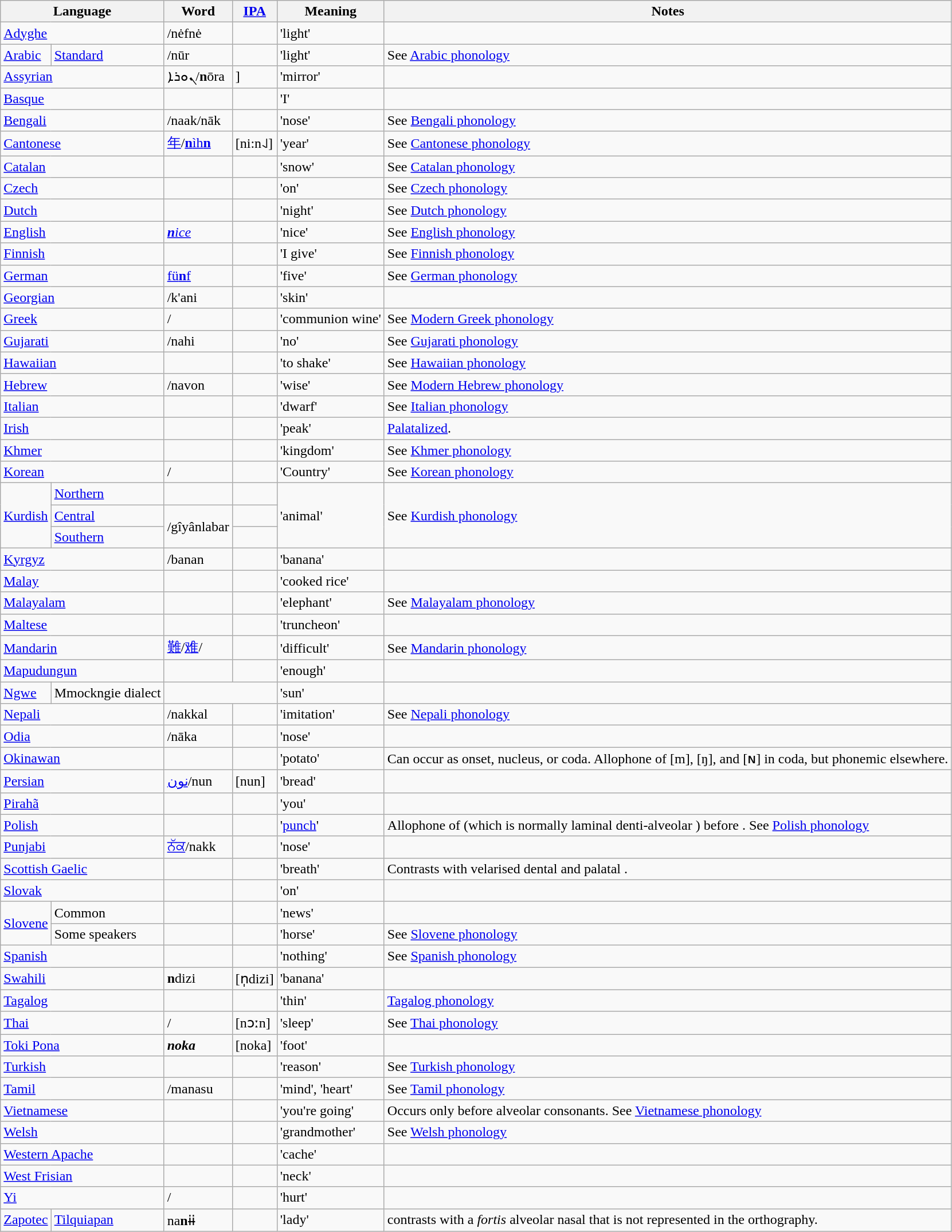<table class="wikitable">
<tr>
<th colspan="2">Language</th>
<th>Word</th>
<th><a href='#'>IPA</a></th>
<th>Meaning</th>
<th>Notes</th>
</tr>
<tr>
<td colspan="2"><a href='#'>Adyghe</a></td>
<td>/nėfnė</td>
<td></td>
<td>'light'</td>
<td></td>
</tr>
<tr>
<td><a href='#'>Arabic</a></td>
<td><a href='#'>Standard</a></td>
<td>/nūr</td>
<td></td>
<td>'light'</td>
<td>See <a href='#'>Arabic phonology</a></td>
</tr>
<tr>
<td colspan="2"><a href='#'>Assyrian</a></td>
<td>ܢܘܪܐ/<strong>n</strong>ōra</td>
<td>]</td>
<td>'mirror'</td>
<td></td>
</tr>
<tr>
<td colspan="2"><a href='#'>Basque</a></td>
<td></td>
<td></td>
<td>'I'</td>
<td></td>
</tr>
<tr>
<td colspan="2"><a href='#'>Bengali</a></td>
<td>/naak/nāk</td>
<td></td>
<td>'nose'</td>
<td>See <a href='#'>Bengali phonology</a></td>
</tr>
<tr>
<td colspan="2"><a href='#'>Cantonese</a></td>
<td><a href='#'>年</a>/<a href='#'><strong>n</strong>ìh<strong>n</strong></a></td>
<td>[ni:n˨˩]</td>
<td>'year'</td>
<td>See <a href='#'>Cantonese phonology</a></td>
</tr>
<tr>
<td colspan="2"><a href='#'>Catalan</a></td>
<td></td>
<td></td>
<td>'snow'</td>
<td>See <a href='#'>Catalan phonology</a></td>
</tr>
<tr>
<td colspan="2"><a href='#'>Czech</a></td>
<td></td>
<td></td>
<td>'on'</td>
<td>See <a href='#'>Czech phonology</a></td>
</tr>
<tr>
<td colspan="2"><a href='#'>Dutch</a></td>
<td></td>
<td></td>
<td>'night'</td>
<td>See <a href='#'>Dutch phonology</a></td>
</tr>
<tr>
<td colspan="2"><a href='#'>English</a></td>
<td><em><a href='#'><strong>n</strong>ice</a></em></td>
<td></td>
<td>'nice'</td>
<td>See <a href='#'>English phonology</a></td>
</tr>
<tr>
<td colspan="2"><a href='#'>Finnish</a></td>
<td></td>
<td></td>
<td>'I give'</td>
<td>See <a href='#'>Finnish phonology</a></td>
</tr>
<tr>
<td colspan="2"><a href='#'>German</a></td>
<td><a href='#'>fü<strong>n</strong>f</a></td>
<td></td>
<td>'five'</td>
<td>See <a href='#'>German phonology</a></td>
</tr>
<tr>
<td colspan="2"><a href='#'>Georgian</a></td>
<td>/k'ani</td>
<td></td>
<td>'skin'</td>
<td></td>
</tr>
<tr>
<td colspan="2"><a href='#'>Greek</a></td>
<td>/</td>
<td></td>
<td>'communion wine'</td>
<td>See <a href='#'>Modern Greek phonology</a></td>
</tr>
<tr>
<td colspan="2"><a href='#'>Gujarati</a></td>
<td>/nahi</td>
<td></td>
<td>'no'</td>
<td>See <a href='#'>Gujarati phonology</a></td>
</tr>
<tr>
<td colspan="2"><a href='#'>Hawaiian</a></td>
<td></td>
<td></td>
<td>'to shake'</td>
<td>See <a href='#'>Hawaiian phonology</a></td>
</tr>
<tr>
<td colspan="2"><a href='#'>Hebrew</a></td>
<td>/navon</td>
<td></td>
<td>'wise'</td>
<td>See <a href='#'>Modern Hebrew phonology</a></td>
</tr>
<tr>
<td colspan="2"><a href='#'>Italian</a></td>
<td></td>
<td></td>
<td>'dwarf'</td>
<td>See <a href='#'>Italian phonology</a></td>
</tr>
<tr>
<td colspan="2"><a href='#'>Irish</a></td>
<td></td>
<td></td>
<td>'peak'</td>
<td><a href='#'>Palatalized</a>.</td>
</tr>
<tr>
<td colspan="2"><a href='#'>Khmer</a></td>
<td> </td>
<td></td>
<td>'kingdom'</td>
<td>See <a href='#'>Khmer phonology</a></td>
</tr>
<tr>
<td colspan="2"><a href='#'>Korean</a></td>
<td>/</td>
<td></td>
<td>'Country'</td>
<td>See <a href='#'>Korean phonology</a></td>
</tr>
<tr>
<td rowspan="3"><a href='#'>Kurdish</a></td>
<td><a href='#'>Northern</a></td>
<td></td>
<td></td>
<td rowspan="3">'animal'</td>
<td rowspan="3">See <a href='#'>Kurdish phonology</a></td>
</tr>
<tr>
<td><a href='#'>Central</a></td>
<td rowspan="2">/gîyânlabar</td>
<td></td>
</tr>
<tr>
<td><a href='#'>Southern</a></td>
<td></td>
</tr>
<tr>
<td colspan="2"><a href='#'>Kyrgyz</a></td>
<td>/banan</td>
<td></td>
<td>'banana'</td>
<td></td>
</tr>
<tr>
<td colspan="2"><a href='#'>Malay</a></td>
<td></td>
<td></td>
<td>'cooked rice'</td>
<td></td>
</tr>
<tr>
<td colspan="2"><a href='#'>Malayalam</a></td>
<td></td>
<td></td>
<td>'elephant'</td>
<td>See <a href='#'>Malayalam phonology</a></td>
</tr>
<tr>
<td colspan="2"><a href='#'>Maltese</a></td>
<td></td>
<td></td>
<td>'truncheon'</td>
<td></td>
</tr>
<tr>
<td colspan="2"><a href='#'>Mandarin</a></td>
<td><a href='#'>難</a>/<a href='#'>难</a>/</td>
<td></td>
<td>'difficult'</td>
<td>See <a href='#'>Mandarin phonology</a></td>
</tr>
<tr>
<td colspan="2"><a href='#'>Mapudungun</a></td>
<td></td>
<td></td>
<td>'enough'</td>
<td></td>
</tr>
<tr>
<td><a href='#'>Ngwe</a></td>
<td>Mmockngie dialect</td>
<td colspan="2" align="center"></td>
<td>'sun'</td>
<td></td>
</tr>
<tr>
<td colspan="2"><a href='#'>Nepali</a></td>
<td>/nakkal</td>
<td></td>
<td>'imitation'</td>
<td>See <a href='#'>Nepali phonology</a></td>
</tr>
<tr>
<td colspan="2"><a href='#'>Odia</a></td>
<td>/nāka</td>
<td></td>
<td>'nose'</td>
<td></td>
</tr>
<tr>
<td colspan="2"><a href='#'>Okinawan</a></td>
<td></td>
<td></td>
<td>'potato'</td>
<td>Can occur as onset, nucleus, or coda.  Allophone of [m], [ŋ], and [ɴ] in coda, but phonemic elsewhere.</td>
</tr>
<tr>
<td colspan="2"><a href='#'>Persian</a></td>
<td><a href='#'>نون</a>/nun</td>
<td>[nun]</td>
<td>'bread'</td>
<td></td>
</tr>
<tr>
<td colspan="2"><a href='#'>Pirahã</a></td>
<td></td>
<td></td>
<td>'you'</td>
<td></td>
</tr>
<tr>
<td colspan="2"><a href='#'>Polish</a></td>
<td></td>
<td></td>
<td>'<a href='#'>punch</a>'</td>
<td>Allophone of  (which is normally laminal denti-alveolar ) before . See <a href='#'>Polish phonology</a></td>
</tr>
<tr>
<td colspan="2"><a href='#'>Punjabi</a></td>
<td><a href='#'>ਨੱਕ</a>/nakk</td>
<td></td>
<td>'nose'</td>
<td></td>
</tr>
<tr>
<td colspan="2"><a href='#'>Scottish Gaelic</a></td>
<td></td>
<td></td>
<td>'breath'</td>
<td>Contrasts with velarised dental  and palatal .</td>
</tr>
<tr>
<td colspan="2"><a href='#'>Slovak</a></td>
<td></td>
<td></td>
<td>'on'</td>
<td></td>
</tr>
<tr>
<td rowspan="2"><a href='#'>Slovene</a></td>
<td>Common</td>
<td></td>
<td></td>
<td>'news'</td>
<td></td>
</tr>
<tr>
<td>Some speakers</td>
<td></td>
<td></td>
<td>'horse'</td>
<td>See <a href='#'>Slovene phonology</a></td>
</tr>
<tr>
<td colspan="2"><a href='#'>Spanish</a></td>
<td></td>
<td></td>
<td>'nothing'</td>
<td>See <a href='#'>Spanish phonology</a></td>
</tr>
<tr>
<td colspan="2"><a href='#'>Swahili</a></td>
<td><strong>n</strong>dizi</td>
<td>[n̩dizi]</td>
<td>'banana'</td>
<td></td>
</tr>
<tr>
<td colspan="2"><a href='#'>Tagalog</a></td>
<td></td>
<td></td>
<td>'thin'</td>
<td><a href='#'>Tagalog phonology</a></td>
</tr>
<tr>
<td colspan="2"><a href='#'>Thai</a></td>
<td>/</td>
<td>[nɔːn]</td>
<td>'sleep'</td>
<td>See <a href='#'>Thai phonology</a></td>
</tr>
<tr>
<td colspan="2"><a href='#'>Toki Pona</a></td>
<td><strong><em>n<strong>oka<em></td>
<td>[noka]</td>
<td>'foot'</td>
<td></td>
</tr>
<tr>
<td colspan="2"><a href='#'>Turkish</a></td>
<td></td>
<td></td>
<td>'reason'</td>
<td>See <a href='#'>Turkish phonology</a></td>
</tr>
<tr>
<td colspan="2"><a href='#'>Tamil</a></td>
<td>/manasu</td>
<td></td>
<td>'mind', 'heart'</td>
<td>See <a href='#'>Tamil phonology</a></td>
</tr>
<tr>
<td colspan="2"><a href='#'>Vietnamese</a></td>
<td></td>
<td></td>
<td>'you're going'</td>
<td>Occurs only before alveolar consonants. See <a href='#'>Vietnamese phonology</a></td>
</tr>
<tr>
<td colspan="2"><a href='#'>Welsh</a></td>
<td></td>
<td></td>
<td>'grandmother'</td>
<td>See <a href='#'>Welsh phonology</a></td>
</tr>
<tr>
<td colspan="2"><a href='#'>Western Apache</a></td>
<td></td>
<td></td>
<td>'cache'</td>
<td></td>
</tr>
<tr>
<td colspan="2"><a href='#'>West Frisian</a></td>
<td></td>
<td></td>
<td>'neck'</td>
<td></td>
</tr>
<tr>
<td colspan="2"><a href='#'>Yi</a></td>
<td>/</td>
<td></td>
<td>'hurt'</td>
<td></td>
</tr>
<tr>
<td><a href='#'>Zapotec</a></td>
<td><a href='#'>Tilquiapan</a></td>
<td></em></strong>n</strong>a<strong>n</strong>ɨɨ</em></td>
<td></td>
<td>'lady'</td>
<td>contrasts with a <em>fortis</em> alveolar nasal that is not represented in the orthography.</td>
</tr>
</table>
